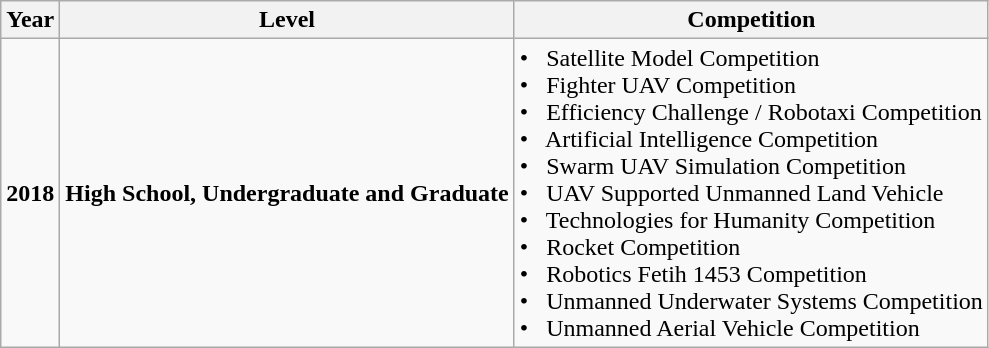<table class="wikitable">
<tr>
<th>Year</th>
<th>Level</th>
<th>Competition</th>
</tr>
<tr>
<td><strong>2018</strong></td>
<td><strong>High School, Undergraduate and Graduate</strong></td>
<td>•    Satellite Model Competition<br>•    Fighter UAV Competition<br>•    Efficiency Challenge / Robotaxi Competition<br>•    Artificial Intelligence Competition<br>•    Swarm UAV Simulation Competition<br>•    UAV Supported Unmanned Land Vehicle<br>•    Technologies for Humanity Competition<br>•    Rocket Competition<br>•    Robotics Fetih 1453 Competition<br>•    Unmanned Underwater Systems Competition<br>•    Unmanned Aerial Vehicle Competition</td>
</tr>
</table>
